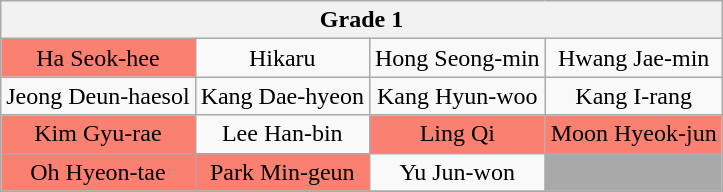<table class="wikitable collapsible" style="text-align:center">
<tr>
<th colspan=4>Grade 1</th>
</tr>
<tr>
<td style="background:salmon">Ha Seok-hee</td>
<td>Hikaru</td>
<td>Hong Seong-min</td>
<td>Hwang Jae-min</td>
</tr>
<tr>
<td>Jeong Deun-haesol</td>
<td>Kang Dae-hyeon</td>
<td>Kang Hyun-woo</td>
<td>Kang I-rang</td>
</tr>
<tr>
<td style="background:salmon">Kim Gyu-rae</td>
<td>Lee Han-bin</td>
<td style="background:salmon">Ling Qi</td>
<td style="background:salmon">Moon Hyeok-jun</td>
</tr>
<tr>
<td style="background:salmon">Oh Hyeon-tae</td>
<td style="background:salmon">Park Min-geun</td>
<td>Yu Jun-won</td>
<th style="background:darkgray"></th>
</tr>
<tr>
</tr>
</table>
